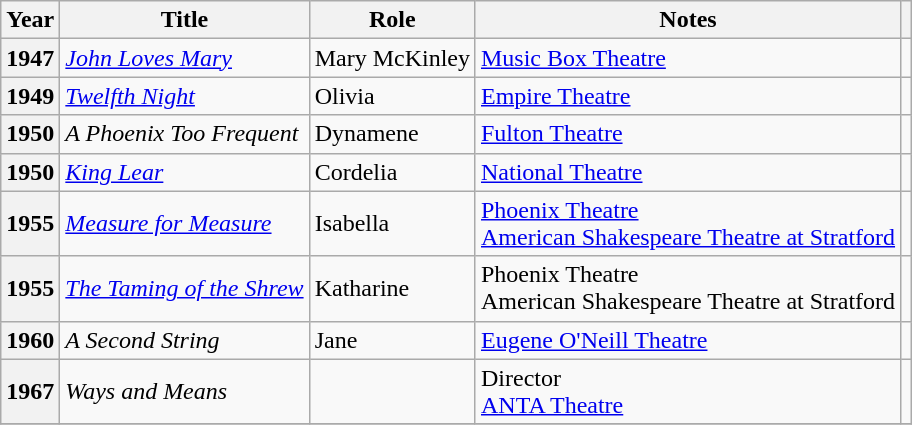<table class="wikitable sortable plainrowheaders">
<tr>
<th>Year</th>
<th>Title</th>
<th>Role</th>
<th class="unsortable">Notes</th>
<th class="unsortable"></th>
</tr>
<tr>
<th scope="row">1947</th>
<td><em><a href='#'>John Loves Mary</a></em></td>
<td>Mary McKinley</td>
<td><a href='#'>Music Box Theatre</a></td>
<td style="text-align:center;"></td>
</tr>
<tr>
<th scope="row">1949</th>
<td><em><a href='#'>Twelfth Night</a></em></td>
<td>Olivia</td>
<td><a href='#'>Empire Theatre</a></td>
<td style="text-align:center;"></td>
</tr>
<tr>
<th scope="row">1950</th>
<td data-sort-value="Phoenix"><em>A Phoenix Too Frequent</em></td>
<td>Dynamene</td>
<td><a href='#'>Fulton Theatre</a></td>
<td style="text-align:center;"></td>
</tr>
<tr>
<th scope="row">1950</th>
<td><em><a href='#'>King Lear</a></em></td>
<td>Cordelia</td>
<td><a href='#'>National Theatre</a></td>
<td style="text-align:center;"></td>
</tr>
<tr>
<th scope="row">1955</th>
<td><em><a href='#'>Measure for Measure</a></em></td>
<td>Isabella</td>
<td><a href='#'>Phoenix Theatre</a><br><a href='#'>American Shakespeare Theatre at Stratford</a></td>
<td style="text-align:center;"></td>
</tr>
<tr>
<th scope="row">1955</th>
<td data-sort-value="Taming"><em><a href='#'>The Taming of the Shrew</a></em></td>
<td>Katharine</td>
<td>Phoenix Theatre<br>American Shakespeare Theatre at Stratford</td>
<td style="text-align:center;"></td>
</tr>
<tr>
<th scope="row">1960</th>
<td data-sort-value="Second"><em>A Second String</em></td>
<td>Jane</td>
<td><a href='#'>Eugene O'Neill Theatre</a></td>
<td style="text-align:center;"></td>
</tr>
<tr>
<th scope="row">1967</th>
<td><em>Ways and Means</em></td>
<td></td>
<td>Director<br><a href='#'>ANTA Theatre</a></td>
<td style="text-align:center;"></td>
</tr>
<tr>
</tr>
</table>
